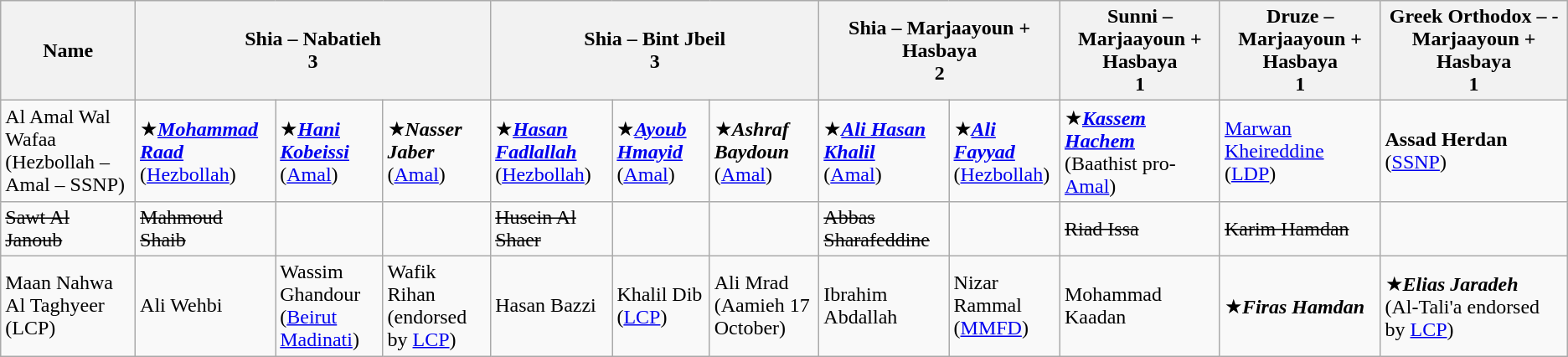<table class="wikitable">
<tr>
<th>Name</th>
<th colspan="3">Shia – Nabatieh<br>3</th>
<th colspan="3">Shia – Bint Jbeil<br>3</th>
<th colspan="2">Shia – Marjaayoun + Hasbaya<br>2</th>
<th>Sunni – Marjaayoun + Hasbaya<br>1</th>
<th>Druze – Marjaayoun + Hasbaya<br>1</th>
<th>Greek Orthodox – - Marjaayoun + Hasbaya<br>1</th>
</tr>
<tr>
<td>Al Amal Wal Wafaa<br>(Hezbollah – Amal – SSNP)</td>
<td>★<strong><em><a href='#'>Mohammad Raad</a></em></strong><br>(<a href='#'>Hezbollah</a>)</td>
<td>★<strong><em><a href='#'>Hani Kobeissi</a></em></strong><br>(<a href='#'>Amal</a>)</td>
<td>★<strong><em>Nasser Jaber</em></strong><br>(<a href='#'>Amal</a>)</td>
<td>★<strong><em><a href='#'>Hasan Fadlallah</a></em></strong><br>(<a href='#'>Hezbollah</a>)</td>
<td>★<strong><em><a href='#'>Ayoub Hmayid</a></em></strong><br>(<a href='#'>Amal</a>)</td>
<td>★<strong><em>Ashraf Baydoun</em></strong><br>(<a href='#'>Amal</a>)</td>
<td>★<strong><em><a href='#'>Ali Hasan Khalil</a></em></strong><br>(<a href='#'>Amal</a>)</td>
<td>★<strong><em><a href='#'>Ali Fayyad</a></em></strong><br>(<a href='#'>Hezbollah</a>)</td>
<td>★<strong><em><a href='#'>Kassem Hachem</a></em></strong><br>(Baathist pro-<a href='#'>Amal</a>)</td>
<td><a href='#'>Marwan Kheireddine</a><br>(<a href='#'>LDP</a>)</td>
<td><strong>Assad Herdan</strong><br>(<a href='#'>SSNP</a>)</td>
</tr>
<tr>
<td><s>Sawt Al Janoub</s></td>
<td><s>Mahmoud Shaib</s></td>
<td></td>
<td></td>
<td><s>Husein Al Shaer</s></td>
<td></td>
<td></td>
<td><s>Abbas Sharafeddine</s></td>
<td></td>
<td><s>Riad Issa</s></td>
<td><s>Karim Hamdan</s></td>
<td></td>
</tr>
<tr>
<td>Maan Nahwa Al Taghyeer<br>(LCP)</td>
<td>Ali Wehbi</td>
<td>Wassim Ghandour<br>(<a href='#'>Beirut Madinati</a>)</td>
<td>Wafik Rihan<br>(endorsed by <a href='#'>LCP</a>)</td>
<td>Hasan Bazzi</td>
<td>Khalil Dib<br>(<a href='#'>LCP</a>)</td>
<td>Ali Mrad<br>(Aamieh 17 October)</td>
<td>Ibrahim Abdallah</td>
<td>Nizar Rammal<br>(<a href='#'>MMFD</a>)</td>
<td>Mohammad Kaadan</td>
<td>★<strong><em>Firas Hamdan</em></strong></td>
<td>★<strong><em>Elias Jaradeh</em></strong><br>(Al-Tali'a endorsed by <a href='#'>LCP</a>)</td>
</tr>
</table>
